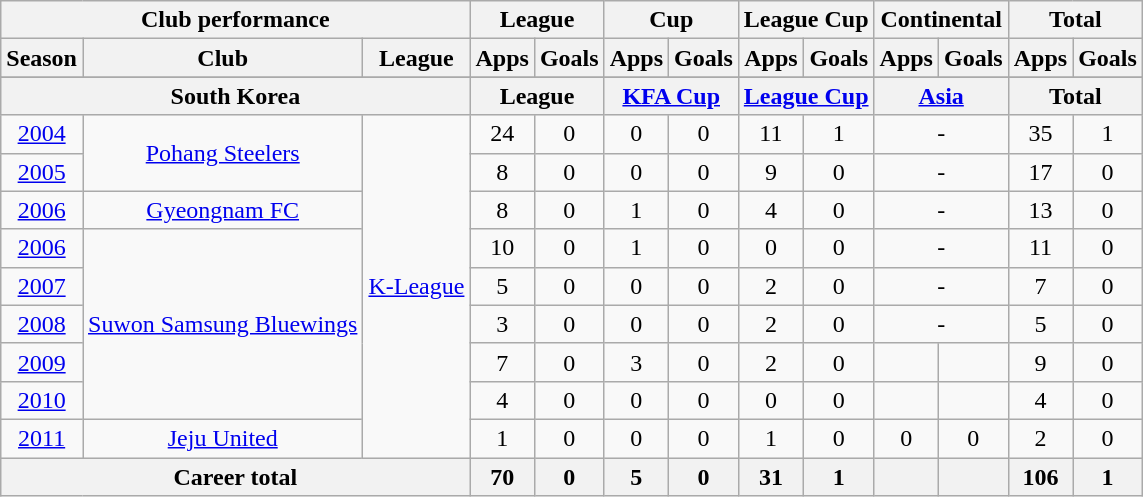<table class="wikitable" style="text-align:center">
<tr>
<th colspan=3>Club performance</th>
<th colspan=2>League</th>
<th colspan=2>Cup</th>
<th colspan=2>League Cup</th>
<th colspan=2>Continental</th>
<th colspan=2>Total</th>
</tr>
<tr>
<th>Season</th>
<th>Club</th>
<th>League</th>
<th>Apps</th>
<th>Goals</th>
<th>Apps</th>
<th>Goals</th>
<th>Apps</th>
<th>Goals</th>
<th>Apps</th>
<th>Goals</th>
<th>Apps</th>
<th>Goals</th>
</tr>
<tr>
</tr>
<tr>
<th colspan=3>South Korea</th>
<th colspan=2>League</th>
<th colspan=2><a href='#'>KFA Cup</a></th>
<th colspan=2><a href='#'>League Cup</a></th>
<th colspan=2><a href='#'>Asia</a></th>
<th colspan=2>Total</th>
</tr>
<tr>
<td><a href='#'>2004</a></td>
<td rowspan="2"><a href='#'>Pohang Steelers</a></td>
<td rowspan="9"><a href='#'>K-League</a></td>
<td>24</td>
<td>0</td>
<td>0</td>
<td>0</td>
<td>11</td>
<td>1</td>
<td colspan="2">-</td>
<td>35</td>
<td>1</td>
</tr>
<tr>
<td><a href='#'>2005</a></td>
<td>8</td>
<td>0</td>
<td>0</td>
<td>0</td>
<td>9</td>
<td>0</td>
<td colspan="2">-</td>
<td>17</td>
<td>0</td>
</tr>
<tr>
<td><a href='#'>2006</a></td>
<td><a href='#'>Gyeongnam FC</a></td>
<td>8</td>
<td>0</td>
<td>1</td>
<td>0</td>
<td>4</td>
<td>0</td>
<td colspan="2">-</td>
<td>13</td>
<td>0</td>
</tr>
<tr>
<td><a href='#'>2006</a></td>
<td rowspan="5"><a href='#'>Suwon Samsung Bluewings</a></td>
<td>10</td>
<td>0</td>
<td>1</td>
<td>0</td>
<td>0</td>
<td>0</td>
<td colspan="2">-</td>
<td>11</td>
<td>0</td>
</tr>
<tr>
<td><a href='#'>2007</a></td>
<td>5</td>
<td>0</td>
<td>0</td>
<td>0</td>
<td>2</td>
<td>0</td>
<td colspan="2">-</td>
<td>7</td>
<td>0</td>
</tr>
<tr>
<td><a href='#'>2008</a></td>
<td>3</td>
<td>0</td>
<td>0</td>
<td>0</td>
<td>2</td>
<td>0</td>
<td colspan="2">-</td>
<td>5</td>
<td>0</td>
</tr>
<tr>
<td><a href='#'>2009</a></td>
<td>7</td>
<td>0</td>
<td>3</td>
<td>0</td>
<td>2</td>
<td>0</td>
<td></td>
<td></td>
<td>9</td>
<td>0</td>
</tr>
<tr>
<td><a href='#'>2010</a></td>
<td>4</td>
<td>0</td>
<td>0</td>
<td>0</td>
<td>0</td>
<td>0</td>
<td></td>
<td></td>
<td>4</td>
<td>0</td>
</tr>
<tr>
<td><a href='#'>2011</a></td>
<td><a href='#'>Jeju United</a></td>
<td>1</td>
<td>0</td>
<td>0</td>
<td>0</td>
<td>1</td>
<td>0</td>
<td>0</td>
<td>0</td>
<td>2</td>
<td>0</td>
</tr>
<tr>
<th colspan=3>Career total</th>
<th>70</th>
<th>0</th>
<th>5</th>
<th>0</th>
<th>31</th>
<th>1</th>
<th></th>
<th></th>
<th>106</th>
<th>1</th>
</tr>
</table>
